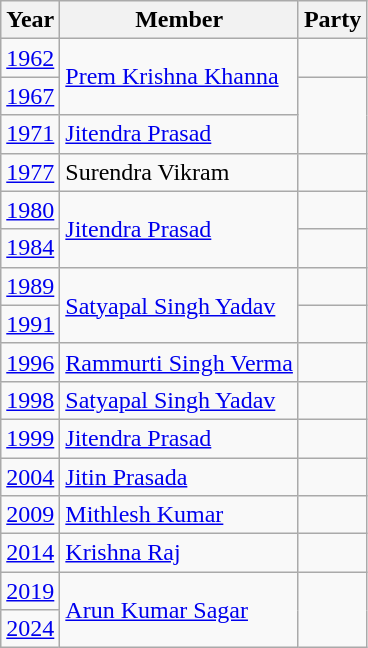<table class="wikitable sortable">
<tr>
<th>Year</th>
<th>Member</th>
<th colspan="2">Party</th>
</tr>
<tr>
<td><a href='#'>1962</a></td>
<td rowspan="2"><a href='#'>Prem Krishna Khanna</a></td>
<td></td>
</tr>
<tr>
<td><a href='#'>1967</a></td>
</tr>
<tr>
<td><a href='#'>1971</a></td>
<td><a href='#'>Jitendra Prasad</a></td>
</tr>
<tr>
<td><a href='#'>1977</a></td>
<td>Surendra Vikram</td>
<td></td>
</tr>
<tr>
<td><a href='#'>1980</a></td>
<td rowspan="2"><a href='#'>Jitendra Prasad</a></td>
<td></td>
</tr>
<tr>
<td><a href='#'>1984</a></td>
</tr>
<tr>
<td><a href='#'>1989</a></td>
<td rowspan="2"><a href='#'>Satyapal Singh Yadav</a></td>
<td></td>
</tr>
<tr>
<td><a href='#'>1991</a></td>
</tr>
<tr>
<td><a href='#'>1996</a></td>
<td><a href='#'>Rammurti Singh Verma</a></td>
<td></td>
</tr>
<tr>
<td><a href='#'>1998</a></td>
<td><a href='#'>Satyapal Singh Yadav</a></td>
<td></td>
</tr>
<tr>
<td><a href='#'>1999</a></td>
<td><a href='#'>Jitendra Prasad</a></td>
<td></td>
</tr>
<tr>
<td><a href='#'>2004</a></td>
<td><a href='#'>Jitin Prasada</a></td>
</tr>
<tr>
<td><a href='#'>2009</a></td>
<td><a href='#'>Mithlesh Kumar</a></td>
<td></td>
</tr>
<tr>
<td><a href='#'>2014</a></td>
<td><a href='#'>Krishna Raj</a></td>
<td></td>
</tr>
<tr>
<td><a href='#'>2019</a></td>
<td rowspan="2"><a href='#'>Arun Kumar Sagar</a></td>
</tr>
<tr>
<td><a href='#'>2024</a></td>
</tr>
</table>
